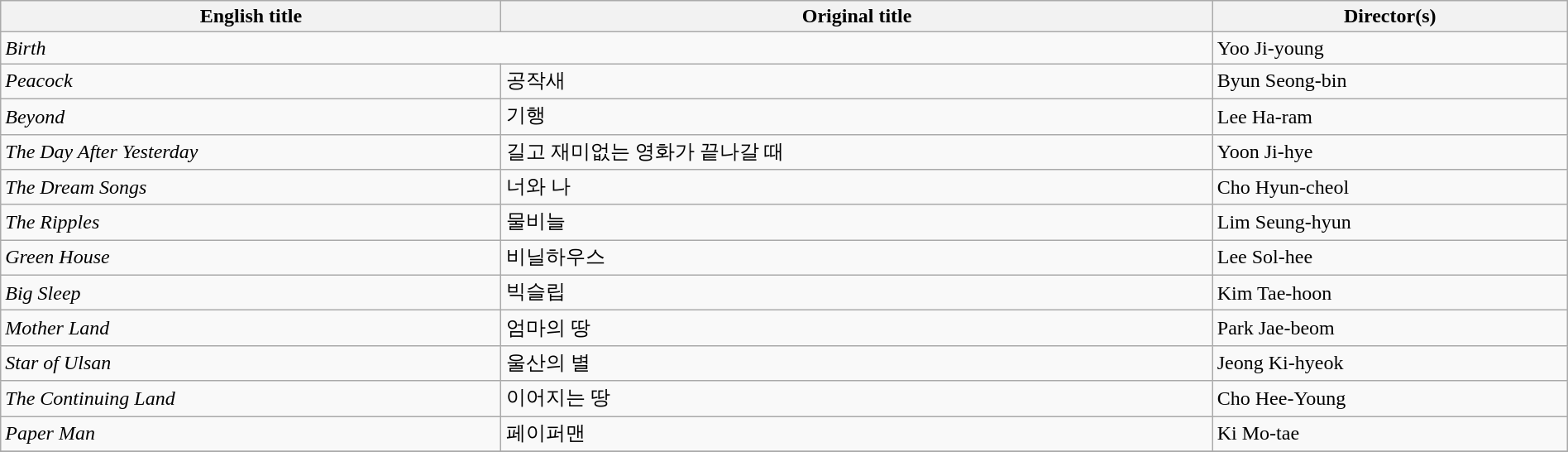<table class="sortable wikitable" style="width:100%; margin-bottom:4px" cellpadding="5">
<tr>
<th scope="col">English title</th>
<th scope="col">Original title</th>
<th scope="col">Director(s)</th>
</tr>
<tr>
<td colspan=2><em>Birth</em></td>
<td>Yoo Ji-young</td>
</tr>
<tr>
<td><em>Peacock</em></td>
<td>공작새</td>
<td>Byun Seong-bin</td>
</tr>
<tr>
<td><em>Beyond</em></td>
<td>기행</td>
<td>Lee Ha-ram</td>
</tr>
<tr>
<td><em>The Day After Yesterday</em></td>
<td>길고 재미없는 영화가 끝나갈 때</td>
<td>Yoon Ji-hye</td>
</tr>
<tr>
<td><em>The Dream Songs</em></td>
<td>너와 나</td>
<td>Cho Hyun-cheol</td>
</tr>
<tr>
<td><em>The Ripples</em></td>
<td>물비늘</td>
<td>Lim Seung-hyun</td>
</tr>
<tr>
<td><em>Green House</em></td>
<td>비닐하우스</td>
<td>Lee Sol-hee</td>
</tr>
<tr>
<td><em>Big Sleep</em></td>
<td>빅슬립</td>
<td>Kim Tae-hoon</td>
</tr>
<tr>
<td><em>Mother Land</em></td>
<td>엄마의 땅</td>
<td>Park Jae-beom</td>
</tr>
<tr>
<td><em>Star of Ulsan</em></td>
<td>울산의 별</td>
<td>Jeong Ki-hyeok</td>
</tr>
<tr>
<td><em>The Continuing Land</em></td>
<td>이어지는 땅</td>
<td>Cho Hee-Young</td>
</tr>
<tr>
<td><em>Paper Man</em></td>
<td>페이퍼맨</td>
<td>Ki Mo-tae</td>
</tr>
<tr>
</tr>
</table>
